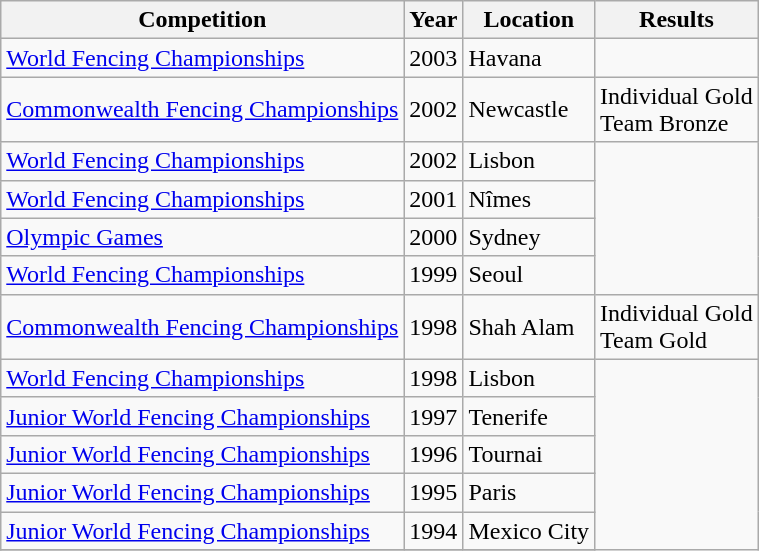<table class="wikitable">
<tr>
<th>Competition</th>
<th>Year</th>
<th>Location</th>
<th>Results</th>
</tr>
<tr>
<td><a href='#'>World Fencing Championships</a></td>
<td>2003</td>
<td> Havana</td>
</tr>
<tr>
<td><a href='#'>Commonwealth Fencing Championships</a></td>
<td>2002</td>
<td> Newcastle</td>
<td>Individual Gold<br> Team Bronze</td>
</tr>
<tr>
<td><a href='#'>World Fencing Championships</a></td>
<td>2002</td>
<td> Lisbon</td>
</tr>
<tr>
<td><a href='#'>World Fencing Championships</a></td>
<td>2001</td>
<td> Nîmes</td>
</tr>
<tr>
<td><a href='#'>Olympic Games</a></td>
<td>2000</td>
<td> Sydney</td>
</tr>
<tr>
<td><a href='#'>World Fencing Championships</a></td>
<td>1999</td>
<td> Seoul</td>
</tr>
<tr>
<td><a href='#'>Commonwealth Fencing Championships</a></td>
<td>1998</td>
<td> Shah Alam</td>
<td>Individual Gold<br> Team Gold</td>
</tr>
<tr>
<td><a href='#'>World Fencing Championships</a></td>
<td>1998</td>
<td> Lisbon</td>
</tr>
<tr>
<td><a href='#'>Junior World Fencing Championships</a></td>
<td>1997</td>
<td> Tenerife</td>
</tr>
<tr>
<td><a href='#'>Junior World Fencing Championships</a></td>
<td>1996</td>
<td> Tournai</td>
</tr>
<tr>
<td><a href='#'>Junior World Fencing Championships</a></td>
<td>1995</td>
<td> Paris</td>
</tr>
<tr>
<td><a href='#'>Junior World Fencing Championships</a></td>
<td>1994</td>
<td> Mexico City</td>
</tr>
<tr>
</tr>
</table>
